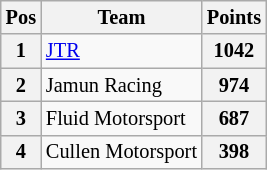<table class="wikitable" style="font-size: 85%; text-align: left;">
<tr valign="top">
<th valign="middle">Pos</th>
<th valign="middle">Team</th>
<th valign="middle">Points</th>
</tr>
<tr>
<th>1</th>
<td> <a href='#'>JTR</a></td>
<th>1042</th>
</tr>
<tr>
<th>2</th>
<td> Jamun Racing</td>
<th>974</th>
</tr>
<tr>
<th>3</th>
<td> Fluid Motorsport</td>
<th>687</th>
</tr>
<tr>
<th>4</th>
<td> Cullen Motorsport</td>
<th>398</th>
</tr>
</table>
